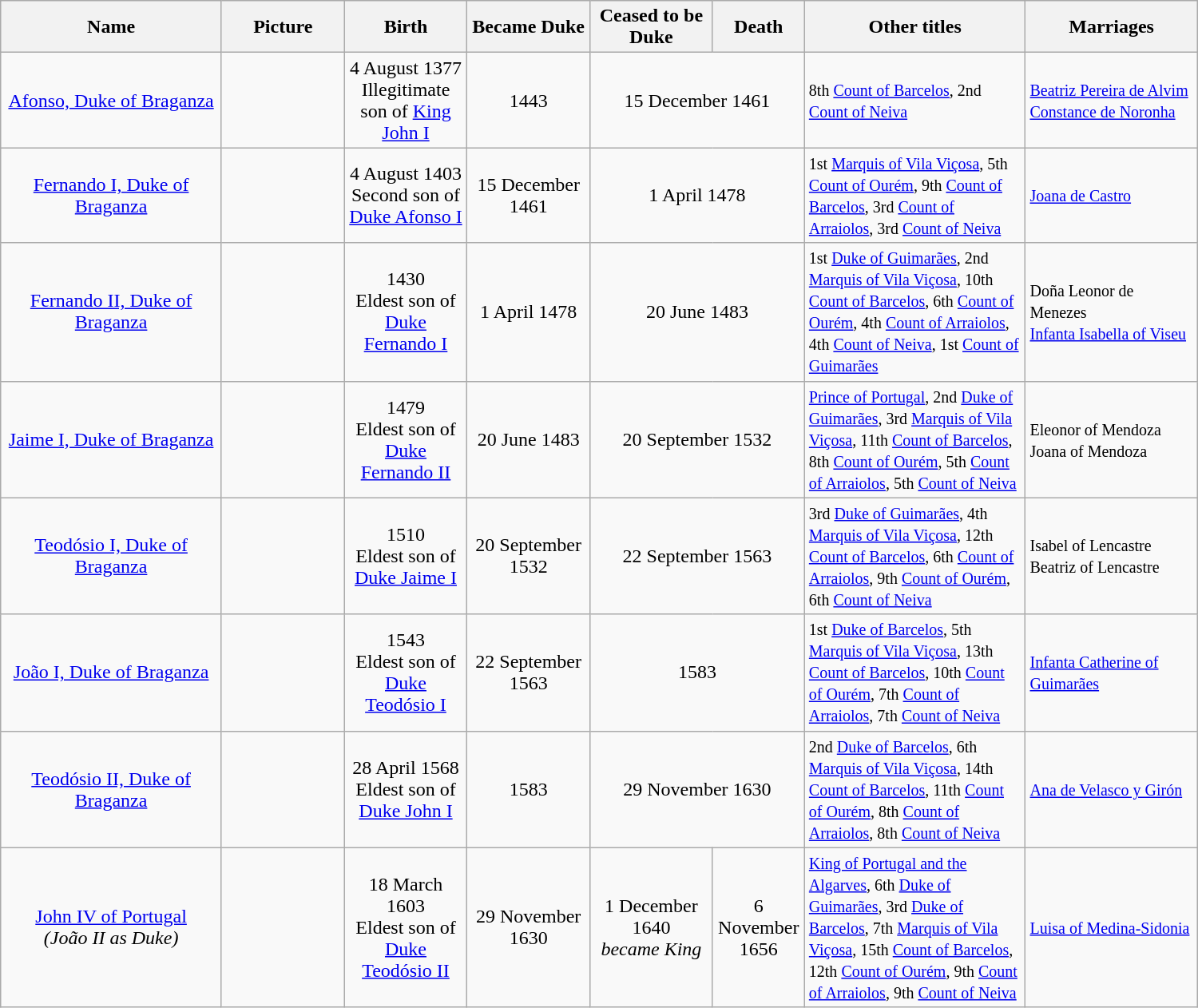<table width=1000px class="wikitable">
<tr>
<th width=18%>Name</th>
<th width=10%>Picture</th>
<th width=10%>Birth</th>
<th width=10%>Became Duke</th>
<th width=10%>Ceased to be Duke</th>
<th width=7%>Death</th>
<th width=18%>Other titles</th>
<th width=14%>Marriages</th>
</tr>
<tr>
<td align="center"><a href='#'>Afonso, Duke of Braganza</a></td>
<td align="center"></td>
<td align="center">4 August 1377<br>Illegitimate son of <a href='#'>King John I</a></td>
<td align="center">1443</td>
<td align="center" colspan="2">15 December 1461</td>
<td align="left"><small>8th <a href='#'>Count of Barcelos</a>, 2nd <a href='#'>Count of Neiva</a></small></td>
<td><small><a href='#'>Beatriz Pereira de Alvim</a></small><br><small><a href='#'>Constance de Noronha</a></small></td>
</tr>
<tr>
<td align="center"><a href='#'>Fernando I, Duke of Braganza</a></td>
<td align="center"></td>
<td align="center">4 August 1403<br>Second son of <a href='#'>Duke Afonso I</a></td>
<td align="center">15 December 1461</td>
<td align="center" colspan="2">1 April 1478</td>
<td align="left"><small>1st <a href='#'>Marquis of Vila Viçosa</a>, 5th <a href='#'>Count of Ourém</a>, 9th <a href='#'>Count of Barcelos</a>, 3rd <a href='#'>Count of Arraiolos</a>, 3rd <a href='#'>Count of Neiva</a></small></td>
<td><small><a href='#'>Joana de Castro</a></small></td>
</tr>
<tr>
<td align="center"><a href='#'>Fernando II, Duke of Braganza</a></td>
<td align="center"></td>
<td align="center">1430<br>Eldest son of <a href='#'>Duke Fernando I</a></td>
<td align="center">1 April 1478</td>
<td align="center" colspan="2">20 June 1483</td>
<td align="left"><small>1st <a href='#'>Duke of Guimarães</a>, 2nd <a href='#'>Marquis of Vila Viçosa</a>, 10th <a href='#'>Count of Barcelos</a>, 6th <a href='#'>Count of Ourém</a>, 4th <a href='#'>Count of Arraiolos</a>, 4th <a href='#'>Count of Neiva</a>, 1st <a href='#'>Count of Guimarães</a></small></td>
<td><small>Doña Leonor de Menezes</small><br><small><a href='#'>Infanta Isabella of Viseu</a></small></td>
</tr>
<tr>
<td align="center"><a href='#'>Jaime I, Duke of Braganza</a></td>
<td align="center"></td>
<td align="center">1479 <br>Eldest son of <a href='#'>Duke Fernando II</a></td>
<td align="center">20 June 1483</td>
<td align="center" colspan="2">20 September 1532</td>
<td align="left"><small><a href='#'>Prince of Portugal</a>, 2nd <a href='#'>Duke of Guimarães</a>, 3rd <a href='#'>Marquis of Vila Viçosa</a>, 11th <a href='#'>Count of Barcelos</a>, 8th <a href='#'>Count of Ourém</a>, 5th <a href='#'>Count of Arraiolos</a>, 5th <a href='#'>Count of Neiva</a></small></td>
<td><small>Eleonor of Mendoza</small><br><small>Joana of Mendoza</small></td>
</tr>
<tr>
<td align="center"><a href='#'>Teodósio I, Duke of Braganza</a></td>
<td align="center"></td>
<td align="center">1510 <br>Eldest son of <a href='#'>Duke Jaime I</a></td>
<td align="center">20 September 1532</td>
<td align="center" colspan="2">22 September 1563</td>
<td align="left"><small>3rd <a href='#'>Duke of Guimarães</a>, 4th <a href='#'>Marquis of Vila Viçosa</a>, 12th <a href='#'>Count of Barcelos</a>, 6th <a href='#'>Count of Arraiolos</a>, 9th <a href='#'>Count of Ourém</a>, 6th <a href='#'>Count of Neiva</a></small></td>
<td><small>Isabel of Lencastre</small><br><small>Beatriz of Lencastre</small></td>
</tr>
<tr>
<td align="center"><a href='#'>João I, Duke of Braganza</a></td>
<td align="center"></td>
<td align="center">1543 <br>Eldest son of <a href='#'>Duke Teodósio I</a></td>
<td align="center">22 September 1563</td>
<td align="center" colspan="2">1583</td>
<td align="left"><small>1st <a href='#'>Duke of Barcelos</a>, 5th <a href='#'>Marquis of Vila Viçosa</a>, 13th <a href='#'>Count of Barcelos</a>, 10th <a href='#'>Count of Ourém</a>, 7th <a href='#'>Count of Arraiolos</a>, 7th <a href='#'>Count of Neiva</a></small></td>
<td><small><a href='#'>Infanta Catherine of Guimarães</a></small></td>
</tr>
<tr>
<td align="center"><a href='#'>Teodósio II, Duke of Braganza</a></td>
<td align="center"></td>
<td align="center">28 April 1568 <br>Eldest son of <a href='#'>Duke John I</a></td>
<td align="center">1583</td>
<td align="center" colspan="2">29 November 1630</td>
<td align="left"><small>2nd <a href='#'>Duke of Barcelos</a>, 6th <a href='#'>Marquis of Vila Viçosa</a>, 14th <a href='#'>Count of Barcelos</a>, 11th <a href='#'>Count of Ourém</a>, 8th <a href='#'>Count of Arraiolos</a>, 8th <a href='#'>Count of Neiva</a></small></td>
<td><small><a href='#'>Ana de Velasco y Girón</a></small></td>
</tr>
<tr>
<td align="center"><a href='#'>John IV of Portugal</a><br><em>(João II as Duke)</em></td>
<td align="center"></td>
<td align="center">18 March 1603 <br>Eldest son of <a href='#'>Duke Teodósio II</a></td>
<td align="center">29 November 1630</td>
<td align="center">1 December 1640<br><em>became King</em></td>
<td align="center">6 November 1656</td>
<td align="left"><small><a href='#'>King of Portugal and the Algarves</a>, 6th <a href='#'>Duke of Guimarães</a>, 3rd <a href='#'>Duke of Barcelos</a>, 7th <a href='#'>Marquis of Vila Viçosa</a>, 15th <a href='#'>Count of Barcelos</a>, 12th <a href='#'>Count of Ourém</a>, 9th <a href='#'>Count of Arraiolos</a>, 9th <a href='#'>Count of Neiva</a></small></td>
<td><small><a href='#'>Luisa of Medina-Sidonia</a></small></td>
</tr>
</table>
